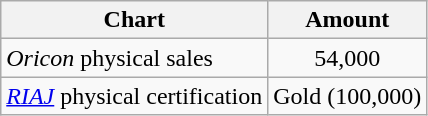<table class="wikitable">
<tr>
<th>Chart</th>
<th>Amount</th>
</tr>
<tr>
<td><em>Oricon</em> physical sales</td>
<td align="center">54,000</td>
</tr>
<tr>
<td><em><a href='#'>RIAJ</a></em> physical certification</td>
<td align="center">Gold (100,000)</td>
</tr>
</table>
